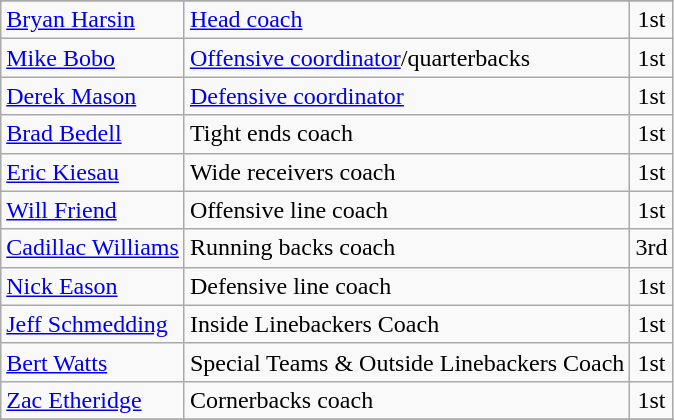<table class="wikitable">
<tr>
</tr>
<tr>
<td><a href='#'>Bryan Harsin</a></td>
<td><a href='#'>Head coach</a></td>
<td align=center>1st</td>
</tr>
<tr>
<td><a href='#'>Mike Bobo</a></td>
<td><a href='#'>Offensive coordinator</a>/quarterbacks</td>
<td align=center>1st</td>
</tr>
<tr>
<td><a href='#'>Derek Mason</a></td>
<td><a href='#'>Defensive coordinator</a></td>
<td align=center>1st</td>
</tr>
<tr>
<td><a href='#'>Brad Bedell</a></td>
<td>Tight ends coach</td>
<td align=center>1st</td>
</tr>
<tr>
<td><a href='#'>Eric Kiesau</a></td>
<td>Wide receivers coach</td>
<td align=center>1st</td>
</tr>
<tr>
<td><a href='#'>Will Friend</a></td>
<td>Offensive line coach</td>
<td align=center>1st</td>
</tr>
<tr>
<td><a href='#'>Cadillac Williams</a></td>
<td>Running backs coach</td>
<td align=center>3rd</td>
</tr>
<tr>
<td><a href='#'>Nick Eason</a></td>
<td>Defensive line coach</td>
<td align=center>1st</td>
</tr>
<tr>
<td><a href='#'>Jeff Schmedding</a></td>
<td>Inside Linebackers Coach</td>
<td align=center>1st</td>
</tr>
<tr>
<td><a href='#'>Bert Watts</a></td>
<td>Special Teams & Outside Linebackers Coach</td>
<td align=center>1st</td>
</tr>
<tr>
<td><a href='#'>Zac Etheridge</a></td>
<td>Cornerbacks coach</td>
<td align=center>1st</td>
</tr>
<tr>
</tr>
</table>
